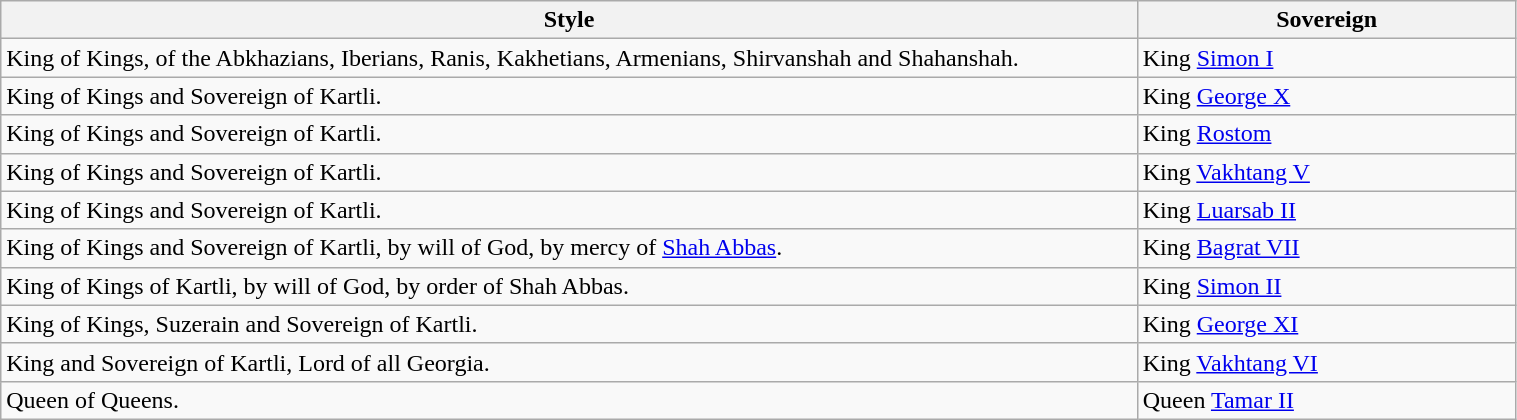<table class="wikitable" width="80%">
<tr>
<th width="60%">Style</th>
<th width="20%">Sovereign</th>
</tr>
<tr>
<td>King of Kings, of the Abkhazians, Iberians, Ranis, Kakhetians, Armenians, Shirvanshah and Shahanshah.</td>
<td>King <a href='#'>Simon I</a></td>
</tr>
<tr>
<td>King of Kings and Sovereign of Kartli.</td>
<td>King <a href='#'>George X</a></td>
</tr>
<tr>
<td>King of Kings and Sovereign of Kartli.</td>
<td>King <a href='#'>Rostom</a></td>
</tr>
<tr>
<td>King of Kings and Sovereign of Kartli.</td>
<td>King <a href='#'>Vakhtang V</a></td>
</tr>
<tr>
<td>King of Kings and Sovereign of Kartli.</td>
<td>King <a href='#'>Luarsab II</a></td>
</tr>
<tr>
<td>King of Kings and Sovereign of Kartli, by will of God, by mercy of <a href='#'>Shah Abbas</a>.</td>
<td>King <a href='#'>Bagrat VII</a></td>
</tr>
<tr>
<td>King of Kings of Kartli, by will of God, by order of Shah Abbas.</td>
<td>King <a href='#'>Simon II</a></td>
</tr>
<tr>
<td>King of Kings, Suzerain and Sovereign of Kartli.</td>
<td>King <a href='#'>George XI</a></td>
</tr>
<tr>
<td>King and Sovereign of Kartli, Lord of all Georgia.</td>
<td>King <a href='#'>Vakhtang VI</a></td>
</tr>
<tr>
<td>Queen of Queens.</td>
<td>Queen <a href='#'>Tamar II</a></td>
</tr>
</table>
